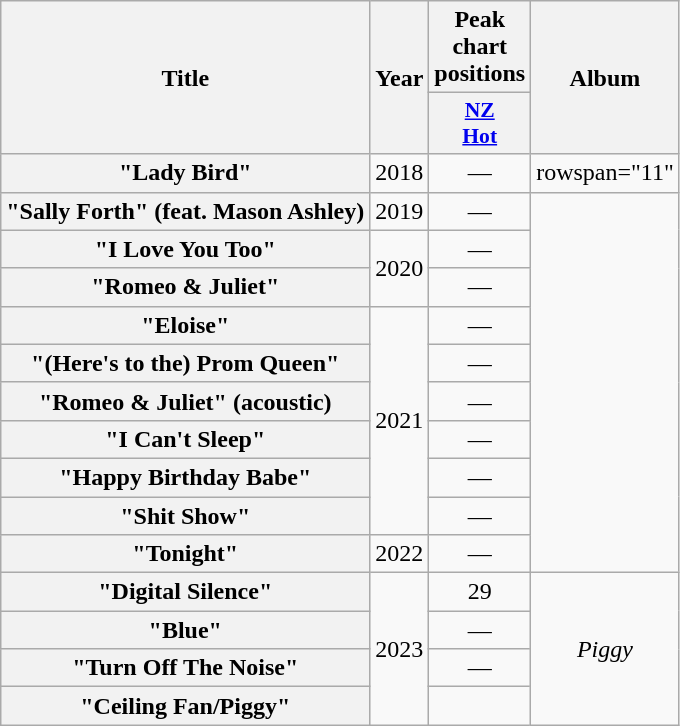<table class="wikitable plainrowheaders" style="text-align:center">
<tr>
<th scope="col" rowspan="2">Title</th>
<th scope="col" rowspan="2">Year</th>
<th scope="col" colspan="1">Peak chart positions</th>
<th scope="col" rowspan="2">Album</th>
</tr>
<tr>
<th scope="col" style="width:3em;font-size:90%;"><a href='#'>NZ<br>Hot</a><br></th>
</tr>
<tr>
<th scope="row">"Lady Bird"</th>
<td>2018</td>
<td>—</td>
<td>rowspan="11" </td>
</tr>
<tr>
<th scope="row">"Sally Forth" (feat. Mason Ashley)</th>
<td>2019</td>
<td>—</td>
</tr>
<tr>
<th scope="row">"I Love You Too"</th>
<td rowspan="2">2020</td>
<td>—</td>
</tr>
<tr>
<th scope="row">"Romeo & Juliet"</th>
<td>—</td>
</tr>
<tr>
<th scope="row">"Eloise"</th>
<td rowspan="6">2021</td>
<td>—</td>
</tr>
<tr>
<th scope="row">"(Here's to the) Prom Queen"</th>
<td>—</td>
</tr>
<tr>
<th scope="row">"Romeo & Juliet" (acoustic)</th>
<td>—</td>
</tr>
<tr>
<th scope="row">"I Can't Sleep"</th>
<td>—</td>
</tr>
<tr>
<th scope="row">"Happy Birthday Babe"</th>
<td>—</td>
</tr>
<tr>
<th scope="row">"Shit Show"</th>
<td>—</td>
</tr>
<tr>
<th scope="row">"Tonight"</th>
<td>2022</td>
<td>—</td>
</tr>
<tr>
<th scope="row">"Digital Silence"</th>
<td rowspan="4">2023</td>
<td>29</td>
<td rowspan="4"><em>Piggy</em></td>
</tr>
<tr>
<th scope="row">"Blue"</th>
<td>—</td>
</tr>
<tr>
<th scope="row">"Turn Off The Noise"</th>
<td>—</td>
</tr>
<tr>
<th scope="row">"Ceiling Fan/Piggy"</th>
<td></td>
</tr>
</table>
